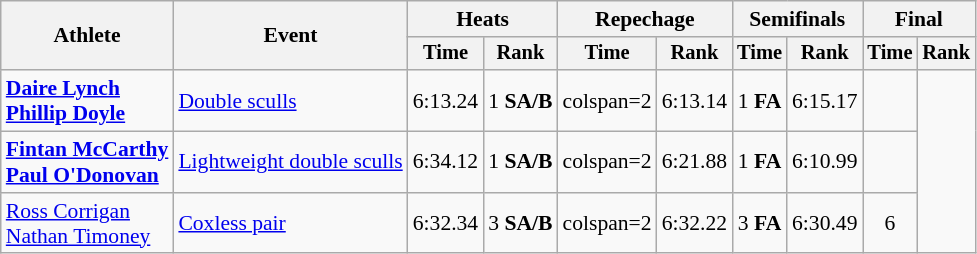<table class=wikitable style=font-size:90%;text-align:center>
<tr>
<th rowspan=2>Athlete</th>
<th rowspan=2>Event</th>
<th colspan=2>Heats</th>
<th colspan=2>Repechage</th>
<th colspan=2>Semifinals</th>
<th colspan=2>Final</th>
</tr>
<tr style=font-size:95%>
<th>Time</th>
<th>Rank</th>
<th>Time</th>
<th>Rank</th>
<th>Time</th>
<th>Rank</th>
<th>Time</th>
<th>Rank</th>
</tr>
<tr>
<td align=left><strong><a href='#'>Daire Lynch</a><br><a href='#'>Phillip Doyle</a></strong></td>
<td align=left><a href='#'>Double sculls</a></td>
<td>6:13.24</td>
<td>1 <strong>SA/B</strong></td>
<td>colspan=2 </td>
<td>6:13.14</td>
<td>1 <strong>FA</strong></td>
<td>6:15.17</td>
<td></td>
</tr>
<tr>
<td align=left><strong><a href='#'>Fintan McCarthy</a><br><a href='#'>Paul O'Donovan</a></strong></td>
<td align=left><a href='#'>Lightweight double sculls</a></td>
<td>6:34.12</td>
<td>1 <strong>SA/B</strong></td>
<td>colspan=2 </td>
<td>6:21.88</td>
<td>1 <strong>FA</strong></td>
<td>6:10.99</td>
<td></td>
</tr>
<tr>
<td align=left><a href='#'>Ross Corrigan</a><br><a href='#'>Nathan Timoney</a></td>
<td align=left><a href='#'>Coxless pair</a></td>
<td>6:32.34</td>
<td>3 <strong>SA/B</strong></td>
<td>colspan=2 </td>
<td>6:32.22</td>
<td>3 <strong>FA</strong></td>
<td>6:30.49</td>
<td>6</td>
</tr>
</table>
